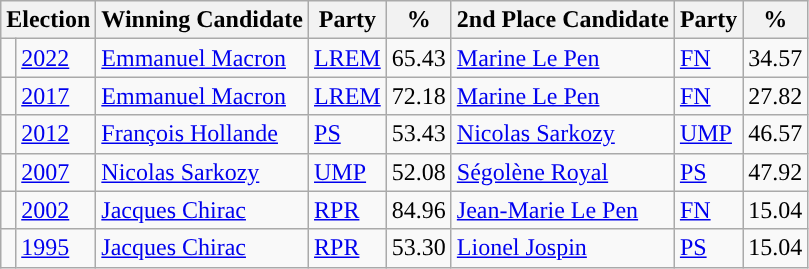<table class="wikitable">
<tr>
<th colspan="2">Election</th>
<th>Winning Candidate</th>
<th>Party</th>
<th>%</th>
<th>2nd Place Candidate</th>
<th>Party</th>
<th>%</th>
</tr>
<tr>
<td style="background-color: "></td>
<td><a href='#'>2022</a></td>
<td><a href='#'>Emmanuel Macron</a></td>
<td><a href='#'>LREM</a></td>
<td>65.43</td>
<td><a href='#'>Marine Le Pen</a></td>
<td><a href='#'>FN</a></td>
<td>34.57</td>
</tr>
<tr>
<td style="background-color: "></td>
<td><a href='#'>2017</a></td>
<td><a href='#'>Emmanuel Macron</a></td>
<td><a href='#'>LREM</a></td>
<td>72.18</td>
<td><a href='#'>Marine Le Pen</a></td>
<td><a href='#'>FN</a></td>
<td>27.82</td>
</tr>
<tr>
<td style="background-color: "></td>
<td><a href='#'>2012</a></td>
<td><a href='#'>François Hollande</a></td>
<td><a href='#'>PS</a></td>
<td>53.43</td>
<td><a href='#'>Nicolas Sarkozy</a></td>
<td><a href='#'>UMP</a></td>
<td>46.57</td>
</tr>
<tr>
<td style="background-color: "></td>
<td><a href='#'>2007</a></td>
<td><a href='#'>Nicolas Sarkozy</a></td>
<td><a href='#'>UMP</a></td>
<td>52.08</td>
<td><a href='#'>Ségolène Royal</a></td>
<td><a href='#'>PS</a></td>
<td>47.92</td>
</tr>
<tr>
<td style="background-color: "></td>
<td><a href='#'>2002</a></td>
<td><a href='#'>Jacques Chirac</a></td>
<td><a href='#'>RPR</a></td>
<td>84.96</td>
<td><a href='#'>Jean-Marie Le Pen</a></td>
<td><a href='#'>FN</a></td>
<td>15.04</td>
</tr>
<tr>
<td style="background-color: "></td>
<td><a href='#'>1995</a></td>
<td><a href='#'>Jacques Chirac</a></td>
<td><a href='#'>RPR</a></td>
<td>53.30</td>
<td><a href='#'>Lionel Jospin</a></td>
<td><a href='#'>PS</a></td>
<td>15.04</td>
</tr>
</table>
